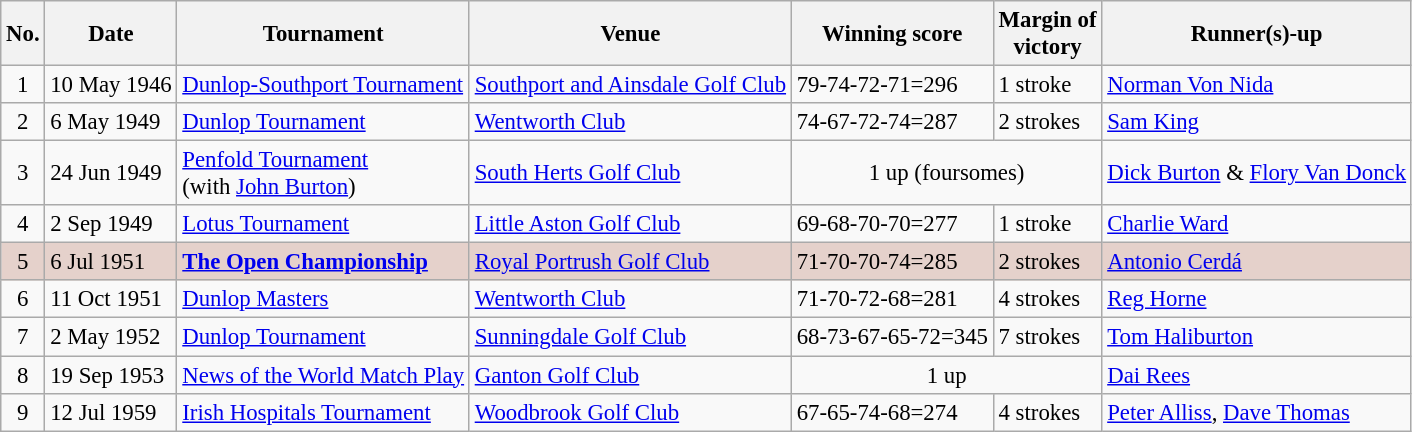<table class="wikitable" style="font-size:95%;">
<tr>
<th>No.</th>
<th>Date</th>
<th>Tournament</th>
<th>Venue</th>
<th>Winning score</th>
<th>Margin of<br>victory</th>
<th>Runner(s)-up</th>
</tr>
<tr>
<td align=center>1</td>
<td>10 May 1946</td>
<td><a href='#'>Dunlop-Southport Tournament</a></td>
<td><a href='#'>Southport and Ainsdale Golf Club</a></td>
<td>79-74-72-71=296</td>
<td>1 stroke</td>
<td> <a href='#'>Norman Von Nida</a></td>
</tr>
<tr>
<td align=center>2</td>
<td>6 May 1949</td>
<td><a href='#'>Dunlop Tournament</a></td>
<td><a href='#'>Wentworth Club</a></td>
<td>74-67-72-74=287</td>
<td>2 strokes</td>
<td> <a href='#'>Sam King</a></td>
</tr>
<tr>
<td align=center>3</td>
<td>24 Jun 1949</td>
<td><a href='#'>Penfold Tournament</a><br>(with  <a href='#'>John Burton</a>)</td>
<td><a href='#'>South Herts Golf Club</a></td>
<td align=center colspan=2>1 up (foursomes)</td>
<td> <a href='#'>Dick Burton</a> &  <a href='#'>Flory Van Donck</a></td>
</tr>
<tr>
<td align=center>4</td>
<td>2 Sep 1949</td>
<td><a href='#'>Lotus Tournament</a></td>
<td><a href='#'>Little Aston Golf Club</a></td>
<td>69-68-70-70=277</td>
<td>1 stroke</td>
<td> <a href='#'>Charlie Ward</a></td>
</tr>
<tr style="background:#e5d1cb;">
<td align=center>5</td>
<td>6 Jul 1951</td>
<td><strong><a href='#'>The Open Championship</a></strong></td>
<td><a href='#'>Royal Portrush Golf Club</a></td>
<td>71-70-70-74=285</td>
<td>2 strokes</td>
<td> <a href='#'>Antonio Cerdá</a></td>
</tr>
<tr>
<td align=center>6</td>
<td>11 Oct 1951</td>
<td><a href='#'>Dunlop Masters</a></td>
<td><a href='#'>Wentworth Club</a></td>
<td>71-70-72-68=281</td>
<td>4 strokes</td>
<td> <a href='#'>Reg Horne</a></td>
</tr>
<tr>
<td align=center>7</td>
<td>2 May 1952</td>
<td><a href='#'>Dunlop Tournament</a></td>
<td><a href='#'>Sunningdale Golf Club</a></td>
<td>68-73-67-65-72=345</td>
<td>7 strokes</td>
<td> <a href='#'>Tom Haliburton</a></td>
</tr>
<tr>
<td align=center>8</td>
<td>19 Sep 1953</td>
<td><a href='#'>News of the World Match Play</a></td>
<td><a href='#'>Ganton Golf Club</a></td>
<td align=center colspan=2>1 up</td>
<td> <a href='#'>Dai Rees</a></td>
</tr>
<tr>
<td align=center>9</td>
<td>12 Jul 1959</td>
<td><a href='#'>Irish Hospitals Tournament</a></td>
<td><a href='#'>Woodbrook Golf Club</a></td>
<td>67-65-74-68=274</td>
<td>4 strokes</td>
<td> <a href='#'>Peter Alliss</a>,  <a href='#'>Dave Thomas</a></td>
</tr>
</table>
